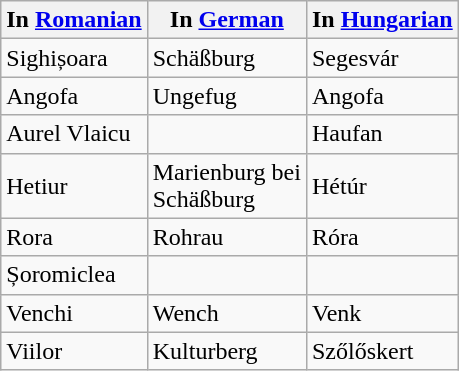<table class="wikitable">
<tr>
<th>In <a href='#'>Romanian</a></th>
<th>In <a href='#'>German</a></th>
<th>In <a href='#'>Hungarian</a></th>
</tr>
<tr>
<td>Sighișoara</td>
<td>Schäßburg</td>
<td>Segesvár</td>
</tr>
<tr>
<td>Angofa</td>
<td>Ungefug</td>
<td>Angofa</td>
</tr>
<tr>
<td>Aurel Vlaicu</td>
<td></td>
<td>Haufan</td>
</tr>
<tr>
<td>Hetiur</td>
<td>Marienburg bei<br>Schäßburg</td>
<td>Hétúr</td>
</tr>
<tr>
<td>Rora</td>
<td>Rohrau</td>
<td>Róra</td>
</tr>
<tr>
<td>Șoromiclea</td>
<td></td>
<td></td>
</tr>
<tr>
<td>Venchi</td>
<td>Wench</td>
<td>Venk</td>
</tr>
<tr>
<td>Viilor</td>
<td>Kulturberg</td>
<td>Szőlőskert</td>
</tr>
</table>
